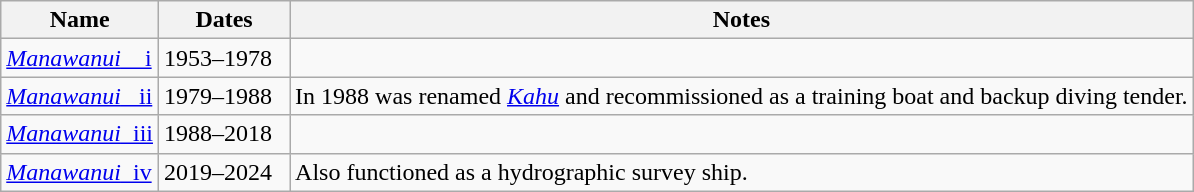<table class="wikitable">
<tr>
<th width=90>Name</th>
<th width=80>Dates</th>
<th>Notes</th>
</tr>
<tr>
<td><a href='#'><em>Manawanui</em>    i</a></td>
<td>1953–1978</td>
<td> </td>
</tr>
<tr>
<td><a href='#'><em>Manawanui</em>   ii</a></td>
<td>1979–1988</td>
<td>In 1988 was renamed <a href='#'><em>Kahu</em></a> and recommissioned as a training boat and backup diving tender.</td>
</tr>
<tr>
<td><a href='#'><em>Manawanui</em>  iii</a></td>
<td>1988–2018</td>
<td> </td>
</tr>
<tr>
<td><a href='#'><em>Manawanui</em>  iv</a></td>
<td>2019–2024</td>
<td>Also functioned as a hydrographic survey ship.</td>
</tr>
</table>
